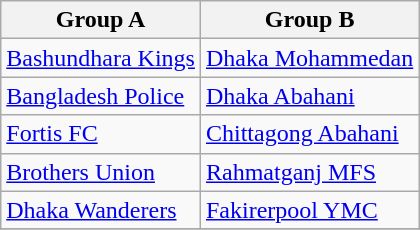<table class="wikitable" "text-align:left">
<tr>
<th style="text-align:center">Group A</th>
<th style="text-align:center">Group B</th>
</tr>
<tr>
<td><a href='#'>Bashundhara Kings</a></td>
<td><a href='#'>Dhaka Mohammedan</a></td>
</tr>
<tr>
<td><a href='#'>Bangladesh Police</a></td>
<td><a href='#'>Dhaka Abahani</a></td>
</tr>
<tr>
<td><a href='#'>Fortis FC</a></td>
<td><a href='#'>Chittagong Abahani</a></td>
</tr>
<tr>
<td><a href='#'>Brothers Union</a></td>
<td><a href='#'>Rahmatganj MFS</a></td>
</tr>
<tr>
<td><a href='#'>Dhaka Wanderers</a></td>
<td><a href='#'>Fakirerpool YMC</a></td>
</tr>
<tr>
</tr>
</table>
